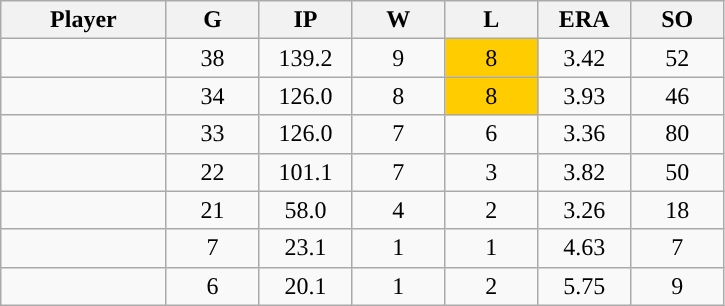<table class="wikitable sortable">
<tr>
<th bgcolor="#DDDDFF" width="16%">Player</th>
<th bgcolor="#DDDDFF" width="9%">G</th>
<th bgcolor="#DDDDFF" width="9%">IP</th>
<th bgcolor="#DDDDFF" width="9%">W</th>
<th bgcolor="#DDDDFF" width="9%">L</th>
<th bgcolor="#DDDDFF" width="9%">ERA</th>
<th bgcolor="#DDDDFF" width="9%">SO</th>
</tr>
<tr align="center">
<td></td>
<td>38</td>
<td>139.2</td>
<td>9</td>
<td style="background:#fc0;">8</td>
<td>3.42</td>
<td>52</td>
</tr>
<tr align="center">
<td></td>
<td>34</td>
<td>126.0</td>
<td>8</td>
<td style="background:#fc0;">8</td>
<td>3.93</td>
<td>46</td>
</tr>
<tr align="center">
<td></td>
<td>33</td>
<td>126.0</td>
<td>7</td>
<td>6</td>
<td>3.36</td>
<td>80</td>
</tr>
<tr align="center">
<td></td>
<td>22</td>
<td>101.1</td>
<td>7</td>
<td>3</td>
<td>3.82</td>
<td>50</td>
</tr>
<tr align="center">
<td></td>
<td>21</td>
<td>58.0</td>
<td>4</td>
<td>2</td>
<td>3.26</td>
<td>18</td>
</tr>
<tr align="center">
<td></td>
<td>7</td>
<td>23.1</td>
<td>1</td>
<td>1</td>
<td>4.63</td>
<td>7</td>
</tr>
<tr align="center">
<td></td>
<td>6</td>
<td>20.1</td>
<td>1</td>
<td>2</td>
<td>5.75</td>
<td>9</td>
</tr>
</table>
